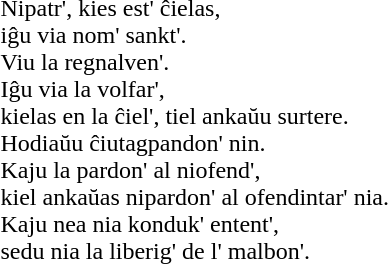<table>
<tr>
<td><br>Nipatr', kies est' ĉielas,<br>
iĝu via nom' sankt'.<br>
Viu la regnalven'.<br>
Iĝu via la volfar',<br>
kielas en la ĉiel', tiel ankaŭu surtere.<br>
Hodiaŭu ĉiutagpandon' nin.<br>
Kaju la pardon' al niofend',<br>
kiel ankaŭas nipardon' al ofendintar' nia.<br>
Kaju nea nia konduk' entent',<br>
sedu nia la liberig' de l' malbon'.</td>
</tr>
</table>
